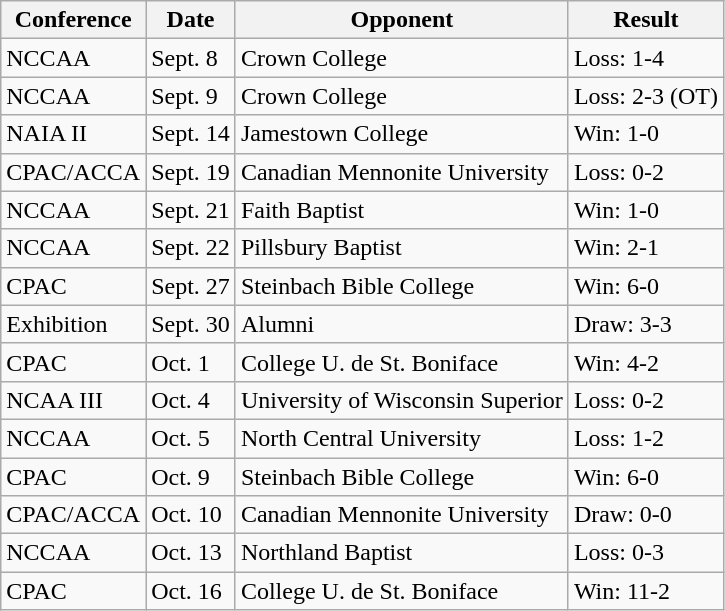<table class="wikitable">
<tr>
<th>Conference</th>
<th>Date</th>
<th>Opponent</th>
<th>Result</th>
</tr>
<tr>
<td>NCCAA</td>
<td>Sept. 8</td>
<td>Crown College</td>
<td>Loss: 1-4</td>
</tr>
<tr>
<td>NCCAA</td>
<td>Sept. 9</td>
<td>Crown College</td>
<td>Loss: 2-3 (OT)</td>
</tr>
<tr>
<td>NAIA II</td>
<td>Sept. 14</td>
<td>Jamestown College</td>
<td>Win: 1-0</td>
</tr>
<tr>
<td>CPAC/ACCA</td>
<td>Sept. 19</td>
<td>Canadian Mennonite University</td>
<td>Loss: 0-2</td>
</tr>
<tr>
<td>NCCAA</td>
<td>Sept. 21</td>
<td>Faith Baptist</td>
<td>Win: 1-0</td>
</tr>
<tr>
<td>NCCAA</td>
<td>Sept. 22</td>
<td>Pillsbury Baptist</td>
<td>Win: 2-1</td>
</tr>
<tr>
<td>CPAC</td>
<td>Sept. 27</td>
<td>Steinbach Bible College</td>
<td>Win: 6-0</td>
</tr>
<tr>
<td>Exhibition</td>
<td>Sept. 30</td>
<td>Alumni</td>
<td>Draw: 3-3</td>
</tr>
<tr>
<td>CPAC</td>
<td>Oct. 1</td>
<td>College U. de St. Boniface</td>
<td>Win: 4-2</td>
</tr>
<tr>
<td>NCAA III</td>
<td>Oct. 4</td>
<td>University of Wisconsin Superior</td>
<td>Loss: 0-2</td>
</tr>
<tr>
<td>NCCAA</td>
<td>Oct. 5</td>
<td>North Central University</td>
<td>Loss: 1-2</td>
</tr>
<tr>
<td>CPAC</td>
<td>Oct. 9</td>
<td>Steinbach Bible College</td>
<td>Win: 6-0</td>
</tr>
<tr>
<td>CPAC/ACCA</td>
<td>Oct. 10</td>
<td>Canadian Mennonite University</td>
<td>Draw: 0-0</td>
</tr>
<tr>
<td>NCCAA</td>
<td>Oct. 13</td>
<td>Northland Baptist</td>
<td>Loss: 0-3</td>
</tr>
<tr>
<td>CPAC</td>
<td>Oct. 16</td>
<td>College U. de St. Boniface</td>
<td>Win: 11-2</td>
</tr>
</table>
